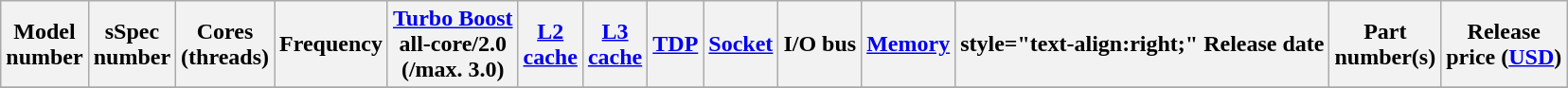<table class="wikitable sortable">
<tr>
<th>Model<br>number</th>
<th>sSpec<br>number</th>
<th>Cores<br>(threads)</th>
<th>Frequency</th>
<th><a href='#'>Turbo Boost</a><br>all-core/2.0<br>(/max. 3.0)</th>
<th><a href='#'>L2<br>cache</a></th>
<th><a href='#'>L3<br>cache</a></th>
<th><a href='#'>TDP</a></th>
<th><a href='#'>Socket</a></th>
<th>I/O bus</th>
<th><a href='#'>Memory</a></th>
<th>style="text-align:right;"  Release date</th>
<th>Part<br>number(s)</th>
<th>Release<br>price (<a href='#'>USD</a>)<br></th>
</tr>
<tr>
</tr>
</table>
